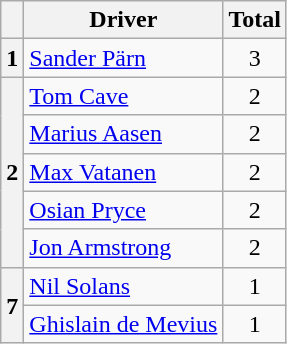<table class="wikitable" style="text-align:center;" style="font-size:97%;">
<tr>
<th></th>
<th>Driver</th>
<th>Total</th>
</tr>
<tr>
<th>1</th>
<td align="left"> <a href='#'>Sander Pärn</a></td>
<td>3</td>
</tr>
<tr>
<th rowspan="5">2</th>
<td align="left"> <a href='#'>Tom Cave</a></td>
<td>2</td>
</tr>
<tr>
<td align="left"> <a href='#'>Marius Aasen</a></td>
<td>2</td>
</tr>
<tr>
<td align="left"> <a href='#'>Max Vatanen</a></td>
<td>2</td>
</tr>
<tr>
<td align="left"> <a href='#'>Osian Pryce</a></td>
<td>2</td>
</tr>
<tr>
<td align="left"> <a href='#'>Jon Armstrong</a></td>
<td>2</td>
</tr>
<tr>
<th rowspan="2">7</th>
<td align="left"> <a href='#'>Nil Solans</a></td>
<td>1</td>
</tr>
<tr>
<td align="left"> <a href='#'>Ghislain de Mevius</a></td>
<td>1</td>
</tr>
</table>
